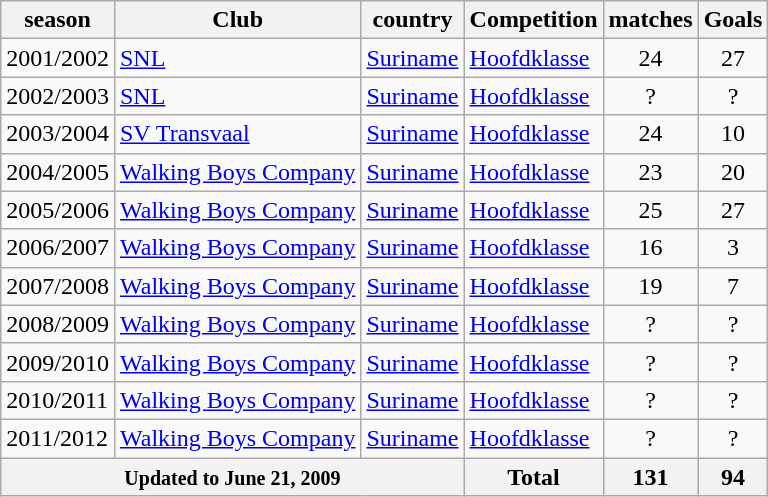<table Class = "wikitable">
<tr>
<th>season</th>
<th>Club</th>
<th>country</th>
<th>Competition</th>
<th>matches</th>
<th>Goals</th>
</tr>
<tr>
<td>2001/2002</td>
<td><a href='#'>SNL</a></td>
<td><a href='#'>Suriname</a></td>
<td><a href='#'>Hoofdklasse</a></td>
<td align="center">24</td>
<td align="center">27</td>
</tr>
<tr>
<td>2002/2003</td>
<td><a href='#'>SNL</a></td>
<td><a href='#'>Suriname</a></td>
<td><a href='#'>Hoofdklasse</a></td>
<td align="center">?</td>
<td align="center">?</td>
</tr>
<tr>
<td>2003/2004</td>
<td><a href='#'>SV Transvaal</a></td>
<td><a href='#'>Suriname</a></td>
<td><a href='#'>Hoofdklasse</a></td>
<td align="center">24</td>
<td align="center">10</td>
</tr>
<tr>
<td>2004/2005</td>
<td><a href='#'>Walking Boys Company</a></td>
<td><a href='#'>Suriname</a></td>
<td><a href='#'>Hoofdklasse</a></td>
<td align="center">23</td>
<td align="center">20</td>
</tr>
<tr>
<td>2005/2006</td>
<td><a href='#'>Walking Boys Company</a></td>
<td><a href='#'>Suriname</a></td>
<td><a href='#'>Hoofdklasse</a></td>
<td align="center">25</td>
<td align="center">27</td>
</tr>
<tr>
<td>2006/2007</td>
<td><a href='#'>Walking Boys Company</a></td>
<td><a href='#'>Suriname</a></td>
<td><a href='#'>Hoofdklasse</a></td>
<td align="center">16</td>
<td align="center">3</td>
</tr>
<tr>
<td>2007/2008</td>
<td><a href='#'>Walking Boys Company</a></td>
<td><a href='#'>Suriname</a></td>
<td><a href='#'>Hoofdklasse</a></td>
<td align="center">19</td>
<td align="center">7</td>
</tr>
<tr>
<td>2008/2009</td>
<td><a href='#'>Walking Boys Company</a></td>
<td><a href='#'>Suriname</a></td>
<td><a href='#'>Hoofdklasse</a></td>
<td align="center">?</td>
<td align="center">?</td>
</tr>
<tr>
<td>2009/2010</td>
<td><a href='#'>Walking Boys Company</a></td>
<td><a href='#'>Suriname</a></td>
<td><a href='#'>Hoofdklasse</a></td>
<td align="center">?</td>
<td align="center">?</td>
</tr>
<tr>
<td>2010/2011</td>
<td><a href='#'>Walking Boys Company</a></td>
<td><a href='#'>Suriname</a></td>
<td><a href='#'>Hoofdklasse</a></td>
<td align="center">?</td>
<td align="center">?</td>
</tr>
<tr>
<td>2011/2012</td>
<td><a href='#'>Walking Boys Company</a></td>
<td><a href='#'>Suriname</a></td>
<td><a href='#'>Hoofdklasse</a></td>
<td align="center">?</td>
<td align="center">?</td>
</tr>
<tr>
<th colspan="3"><small>Updated to June 21, 2009</small></th>
<th>Total</th>
<th>131</th>
<th>94</th>
</tr>
</table>
